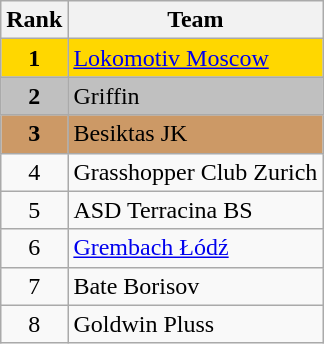<table class="wikitable" style="text-align:center">
<tr>
<th>Rank</th>
<th>Team</th>
</tr>
<tr bgcolor="gold">
<td><strong>1</strong></td>
<td align="left"> <a href='#'>Lokomotiv Moscow</a></td>
</tr>
<tr bgcolor="silver">
<td><strong>2</strong></td>
<td align="left"> Griffin</td>
</tr>
<tr bgcolor="#CC9966">
<td><strong>3</strong></td>
<td align="left"> Besiktas JK</td>
</tr>
<tr>
<td>4</td>
<td align="left"> Grasshopper Club Zurich</td>
</tr>
<tr>
<td>5</td>
<td align="left"> ASD Terracina BS</td>
</tr>
<tr>
<td>6</td>
<td align="left"> <a href='#'>Grembach Łódź</a></td>
</tr>
<tr>
<td>7</td>
<td align="left"> Bate Borisov</td>
</tr>
<tr>
<td>8</td>
<td align="left"> Goldwin Pluss</td>
</tr>
</table>
